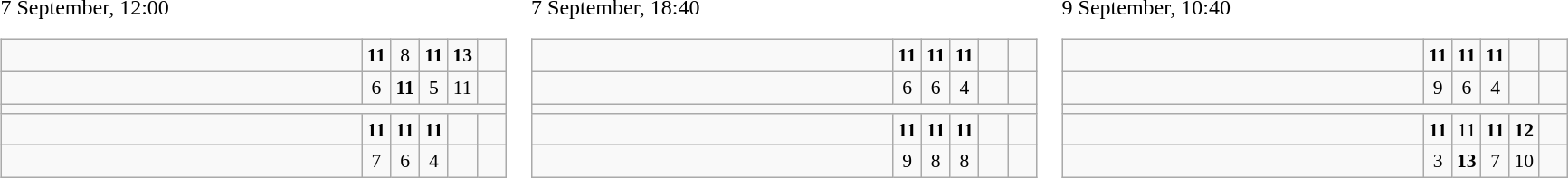<table>
<tr>
<td>7 September, 12:00<br><table class="wikitable" style="text-align:center; font-size:90%;">
<tr>
<td style="width:18em; text-align:left;"><strong></strong></td>
<td style="width:1em"><strong>11</strong></td>
<td style="width:1em">8</td>
<td style="width:1em"><strong>11</strong></td>
<td style="width:1em"><strong>13</strong></td>
<td style="width:1em"></td>
</tr>
<tr>
<td style="text-align:left;"></td>
<td>6</td>
<td><strong>11</strong></td>
<td>5</td>
<td>11</td>
<td></td>
</tr>
<tr>
<td colspan="6"></td>
</tr>
<tr>
<td style="text-align:left;"><strong></strong></td>
<td><strong>11</strong></td>
<td><strong>11</strong></td>
<td><strong>11</strong></td>
<td></td>
<td></td>
</tr>
<tr>
<td style="text-align:left;"></td>
<td>7</td>
<td>6</td>
<td>4</td>
<td></td>
<td></td>
</tr>
</table>
</td>
<td>7 September, 18:40<br><table class="wikitable" style="text-align:center; font-size:90%;">
<tr>
<td style="width:18em; text-align:left;"><strong></strong></td>
<td style="width:1em"><strong>11</strong></td>
<td style="width:1em"><strong>11</strong></td>
<td style="width:1em"><strong>11</strong></td>
<td style="width:1em"></td>
<td style="width:1em"></td>
</tr>
<tr>
<td style="text-align:left;"></td>
<td>6</td>
<td>6</td>
<td>4</td>
<td></td>
<td></td>
</tr>
<tr>
<td colspan="6"></td>
</tr>
<tr>
<td style="text-align:left;"><strong></strong></td>
<td><strong>11</strong></td>
<td><strong>11</strong></td>
<td><strong>11</strong></td>
<td></td>
<td></td>
</tr>
<tr>
<td style="text-align:left;"></td>
<td>9</td>
<td>8</td>
<td>8</td>
<td></td>
<td></td>
</tr>
</table>
</td>
<td>9 September, 10:40<br><table class="wikitable" style="text-align:center; font-size:90%;">
<tr>
<td style="width:18em; text-align:left;"><strong></strong></td>
<td style="width:1em"><strong>11</strong></td>
<td style="width:1em"><strong>11</strong></td>
<td style="width:1em"><strong>11</strong></td>
<td style="width:1em"></td>
<td style="width:1em"></td>
</tr>
<tr>
<td style="text-align:left;"></td>
<td>9</td>
<td>6</td>
<td>4</td>
<td></td>
<td></td>
</tr>
<tr>
<td colspan="6"></td>
</tr>
<tr>
<td style="text-align:left;"><strong></strong></td>
<td><strong>11</strong></td>
<td>11</td>
<td><strong>11</strong></td>
<td><strong>12</strong></td>
<td></td>
</tr>
<tr>
<td style="text-align:left;"></td>
<td>3</td>
<td><strong>13</strong></td>
<td>7</td>
<td>10</td>
<td></td>
</tr>
</table>
</td>
</tr>
</table>
